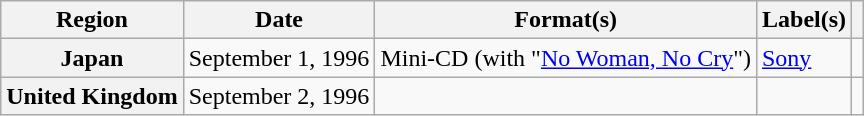<table class="wikitable plainrowheaders">
<tr>
<th scope="col">Region</th>
<th scope="col">Date</th>
<th scope="col">Format(s)</th>
<th scope="col">Label(s)</th>
<th scope="col"></th>
</tr>
<tr>
<th scope="row">Japan</th>
<td>September 1, 1996</td>
<td>Mini-CD (with "<a href='#'>No Woman, No Cry</a>")</td>
<td><a href='#'>Sony</a></td>
<td></td>
</tr>
<tr>
<th scope="row">United Kingdom</th>
<td>September 2, 1996</td>
<td></td>
<td></td>
<td></td>
</tr>
</table>
